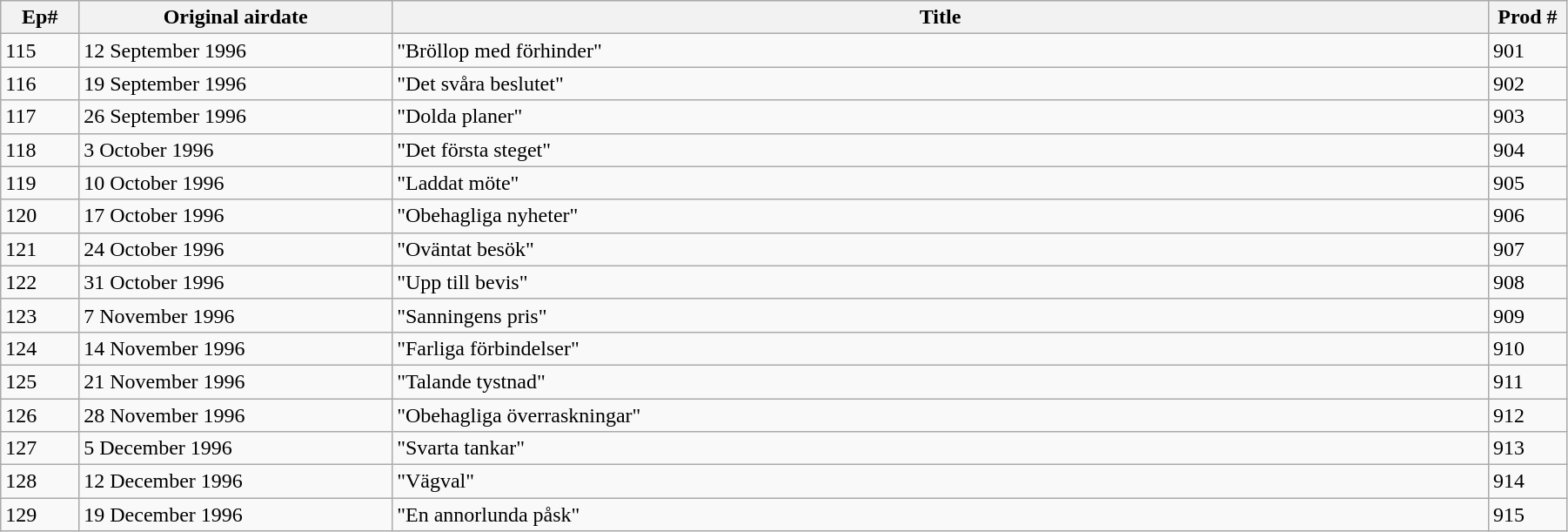<table class="wikitable" width=95%>
<tr>
<th width=5%>Ep#</th>
<th width=20%>Original airdate</th>
<th>Title</th>
<th width=5%>Prod #</th>
</tr>
<tr>
<td>115</td>
<td>12 September 1996</td>
<td>"Bröllop med förhinder"</td>
<td>901</td>
</tr>
<tr>
<td>116</td>
<td>19 September 1996</td>
<td>"Det svåra beslutet"</td>
<td>902</td>
</tr>
<tr>
<td>117</td>
<td>26 September 1996</td>
<td>"Dolda planer"</td>
<td>903</td>
</tr>
<tr>
<td>118</td>
<td>3 October 1996</td>
<td>"Det första steget"</td>
<td>904</td>
</tr>
<tr>
<td>119</td>
<td>10 October 1996</td>
<td>"Laddat möte"</td>
<td>905</td>
</tr>
<tr>
<td>120</td>
<td>17 October 1996</td>
<td>"Obehagliga nyheter"</td>
<td>906</td>
</tr>
<tr>
<td>121</td>
<td>24 October 1996</td>
<td>"Oväntat besök"</td>
<td>907</td>
</tr>
<tr>
<td>122</td>
<td>31 October 1996</td>
<td>"Upp till bevis"</td>
<td>908</td>
</tr>
<tr>
<td>123</td>
<td>7 November 1996</td>
<td>"Sanningens pris"</td>
<td>909</td>
</tr>
<tr>
<td>124</td>
<td>14 November 1996</td>
<td>"Farliga förbindelser"</td>
<td>910</td>
</tr>
<tr>
<td>125</td>
<td>21 November 1996</td>
<td>"Talande tystnad"</td>
<td>911</td>
</tr>
<tr>
<td>126</td>
<td>28 November 1996</td>
<td>"Obehagliga överraskningar"</td>
<td>912</td>
</tr>
<tr>
<td>127</td>
<td>5 December 1996</td>
<td>"Svarta tankar"</td>
<td>913</td>
</tr>
<tr>
<td>128</td>
<td>12 December 1996</td>
<td>"Vägval"</td>
<td>914</td>
</tr>
<tr>
<td>129</td>
<td>19 December 1996</td>
<td>"En annorlunda påsk"</td>
<td>915</td>
</tr>
</table>
